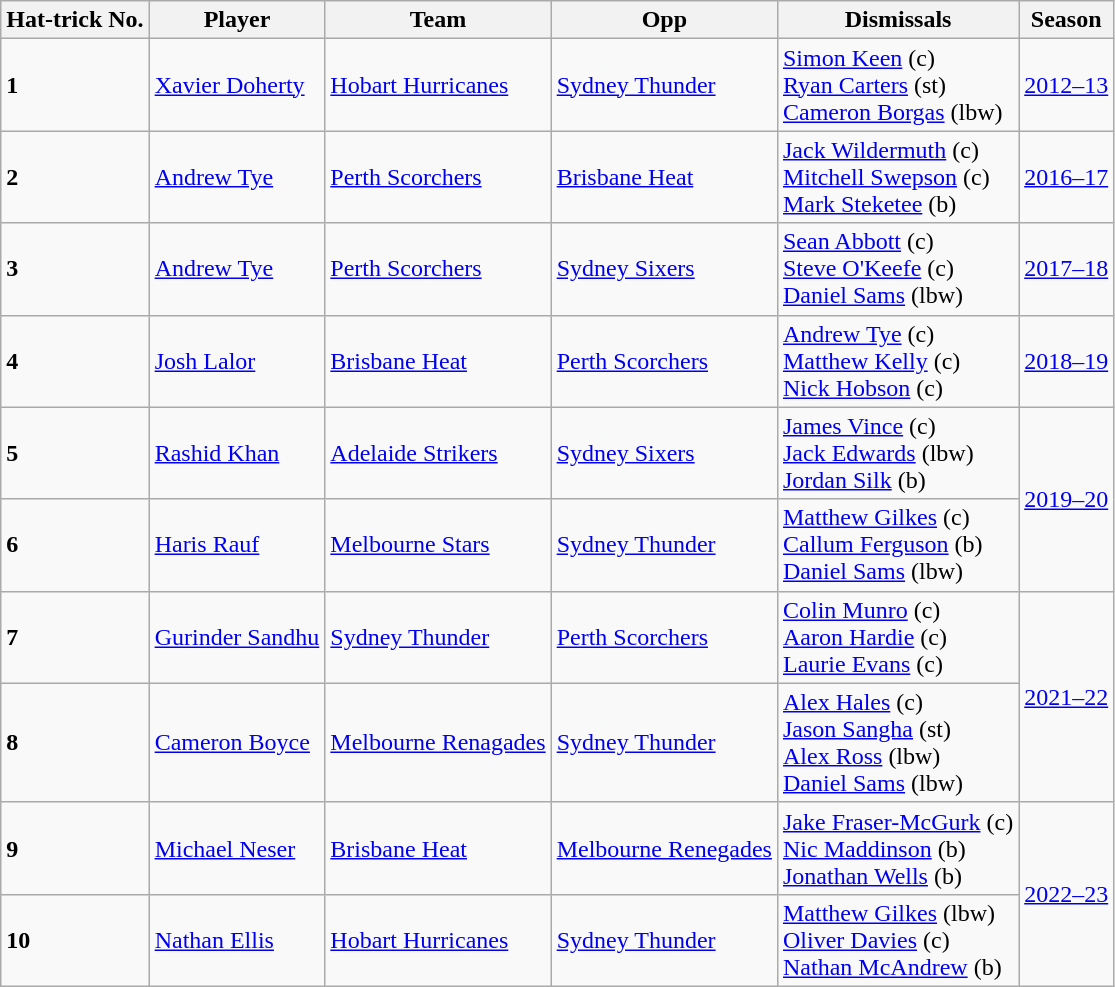<table class="wikitable">
<tr>
<th><strong>Hat-trick No.</strong></th>
<th>Player</th>
<th>Team</th>
<th>Opp</th>
<th>Dismissals</th>
<th>Season</th>
</tr>
<tr>
<td><strong>1</strong></td>
<td><a href='#'>Xavier Doherty</a></td>
<td><a href='#'>Hobart Hurricanes </a></td>
<td><a href='#'>Sydney Thunder</a></td>
<td><a href='#'>Simon Keen</a> (c)<br><a href='#'>Ryan Carters</a> (st)<br><a href='#'>Cameron Borgas</a> (lbw)</td>
<td><a href='#'>2012–13</a></td>
</tr>
<tr>
<td><strong>2</strong></td>
<td><a href='#'>Andrew Tye</a></td>
<td><a href='#'>Perth Scorchers </a></td>
<td><a href='#'>Brisbane Heat</a></td>
<td><a href='#'>Jack Wildermuth</a> (c)<br><a href='#'>Mitchell Swepson</a> (c)<br><a href='#'>Mark Steketee</a> (b)</td>
<td><a href='#'>2016–17</a></td>
</tr>
<tr>
<td><strong>3</strong></td>
<td><a href='#'>Andrew Tye</a></td>
<td><a href='#'>Perth Scorchers </a></td>
<td><a href='#'>Sydney Sixers</a></td>
<td><a href='#'>Sean Abbott</a> (c)<br><a href='#'>Steve O'Keefe</a> (c)<br><a href='#'>Daniel Sams</a> (lbw)</td>
<td><a href='#'>2017–18</a></td>
</tr>
<tr>
<td><strong>4</strong></td>
<td><a href='#'>Josh Lalor</a></td>
<td><a href='#'>Brisbane Heat </a></td>
<td><a href='#'>Perth Scorchers</a></td>
<td><a href='#'>Andrew Tye</a> (c)<br><a href='#'>Matthew Kelly</a> (c)<br><a href='#'>Nick Hobson</a> (c)</td>
<td><a href='#'>2018–19</a></td>
</tr>
<tr>
<td><strong>5</strong></td>
<td><a href='#'>Rashid Khan</a></td>
<td><a href='#'>Adelaide Strikers </a></td>
<td><a href='#'>Sydney Sixers</a></td>
<td><a href='#'>James Vince</a> (c)<br><a href='#'>Jack Edwards</a> (lbw)<br><a href='#'>Jordan Silk</a> (b)</td>
<td rowspan="2"><a href='#'>2019–20</a></td>
</tr>
<tr>
<td><strong>6</strong></td>
<td><a href='#'>Haris Rauf</a></td>
<td><a href='#'>Melbourne Stars </a></td>
<td><a href='#'>Sydney Thunder</a></td>
<td><a href='#'>Matthew Gilkes</a> (c)<br><a href='#'>Callum Ferguson</a> (b)<br><a href='#'>Daniel Sams</a> (lbw)</td>
</tr>
<tr>
<td><strong>7</strong></td>
<td><a href='#'>Gurinder Sandhu</a></td>
<td><a href='#'>Sydney Thunder </a></td>
<td><a href='#'>Perth Scorchers</a></td>
<td><a href='#'>Colin Munro</a> (c)<br><a href='#'>Aaron Hardie</a> (c)<br><a href='#'>Laurie Evans</a> (c)</td>
<td rowspan="2"><a href='#'>2021–22</a></td>
</tr>
<tr>
<td><strong>8</strong></td>
<td><a href='#'>Cameron Boyce</a></td>
<td><a href='#'>Melbourne Renagades</a> <a href='#'></a></td>
<td><a href='#'>Sydney Thunder</a></td>
<td><a href='#'>Alex Hales</a> (c)<br><a href='#'>Jason Sangha</a> (st)<br><a href='#'>Alex Ross</a> (lbw)<br><a href='#'>Daniel Sams</a> (lbw)</td>
</tr>
<tr>
<td><strong>9</strong></td>
<td><a href='#'>Michael Neser</a></td>
<td><a href='#'>Brisbane Heat </a></td>
<td><a href='#'>Melbourne Renegades</a></td>
<td><a href='#'>Jake Fraser-McGurk</a> (c)<br><a href='#'>Nic Maddinson</a> (b)<br><a href='#'>Jonathan Wells</a> (b)</td>
<td rowspan="2"><a href='#'>2022–23</a></td>
</tr>
<tr>
<td><strong>10</strong></td>
<td><a href='#'>Nathan Ellis</a></td>
<td><a href='#'>Hobart Hurricanes </a></td>
<td><a href='#'>Sydney Thunder</a></td>
<td><a href='#'>Matthew Gilkes</a> (lbw)<br><a href='#'>Oliver Davies</a> (c)<br><a href='#'>Nathan McAndrew</a> (b)</td>
</tr>
</table>
